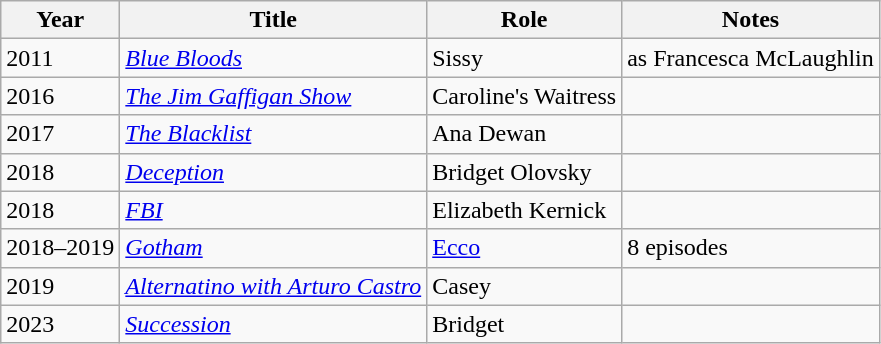<table class="wikitable">
<tr>
<th>Year</th>
<th>Title</th>
<th>Role</th>
<th>Notes</th>
</tr>
<tr>
<td>2011</td>
<td><a href='#'><em>Blue Bloods</em></a></td>
<td>Sissy</td>
<td>as Francesca McLaughlin</td>
</tr>
<tr>
<td>2016</td>
<td><em><a href='#'>The Jim Gaffigan Show</a></em></td>
<td>Caroline's Waitress</td>
<td></td>
</tr>
<tr>
<td>2017</td>
<td><a href='#'><em>The Blacklist</em></a></td>
<td>Ana Dewan</td>
<td></td>
</tr>
<tr>
<td>2018</td>
<td><a href='#'><em>Deception</em></a></td>
<td>Bridget Olovsky</td>
<td></td>
</tr>
<tr>
<td>2018</td>
<td><a href='#'><em>FBI</em></a></td>
<td>Elizabeth Kernick</td>
<td></td>
</tr>
<tr>
<td>2018–2019</td>
<td><a href='#'><em>Gotham</em></a></td>
<td><a href='#'>Ecco</a></td>
<td>8 episodes</td>
</tr>
<tr>
<td>2019</td>
<td><em><a href='#'>Alternatino with Arturo Castro</a></em></td>
<td>Casey</td>
<td></td>
</tr>
<tr>
<td>2023</td>
<td><em><a href='#'>Succession</a></em></td>
<td>Bridget</td>
<td></td>
</tr>
</table>
